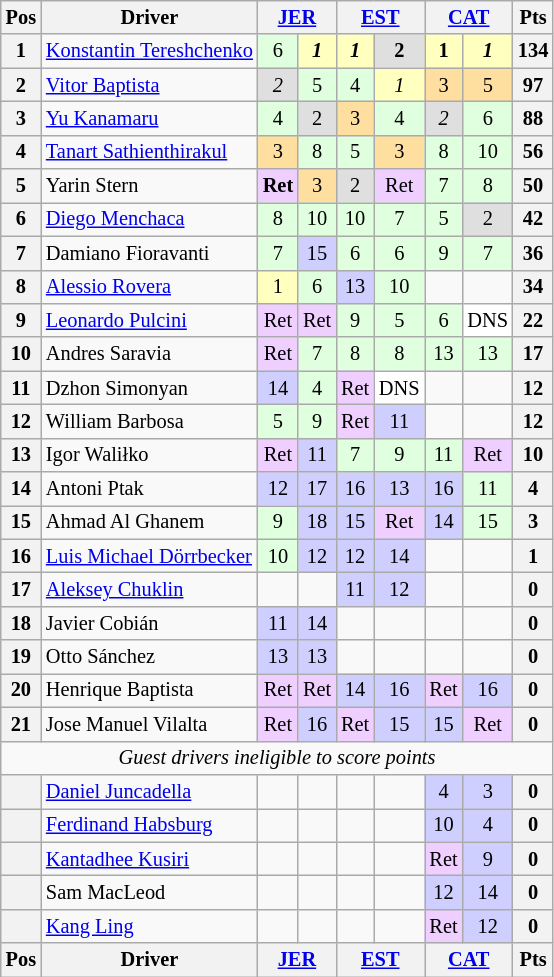<table class="wikitable" style="font-size: 85%; text-align:center">
<tr valign="top">
<th valign="middle">Pos</th>
<th valign="middle">Driver</th>
<th colspan=2><a href='#'>JER</a><br></th>
<th colspan=2><a href='#'>EST</a><br></th>
<th colspan=2><a href='#'>CAT</a><br></th>
<th valign="middle">Pts</th>
</tr>
<tr>
<th>1</th>
<td align=left nowrap> <a href='#'>Konstantin Tereshchenko</a></td>
<td style="background:#DFFFDF;">6</td>
<td style="background:#FFFFBF;"><strong><em>1</em></strong></td>
<td style="background:#FFFFBF;"><strong><em>1</em></strong></td>
<td style="background:#DFDFDF;"><strong>2</strong></td>
<td style="background:#FFFFBF;"><strong>1</strong></td>
<td style="background:#FFFFBF;"><strong><em>1</em></strong></td>
<th>134</th>
</tr>
<tr>
<th>2</th>
<td align=left> <a href='#'>Vitor Baptista</a></td>
<td style="background:#DFDFDF;"><em>2</em></td>
<td style="background:#DFFFDF;">5</td>
<td style="background:#DFFFDF;">4</td>
<td style="background:#FFFFBF;"><em>1</em></td>
<td style="background:#FFDF9F;">3</td>
<td style="background:#FFDF9F;">5</td>
<th>97</th>
</tr>
<tr>
<th>3</th>
<td align=left> <a href='#'>Yu Kanamaru</a></td>
<td style="background:#DFFFDF;">4</td>
<td style="background:#DFDFDF;">2</td>
<td style="background:#FFDF9F;">3</td>
<td style="background:#DFFFDF;">4</td>
<td style="background:#DFDFDF;"><em>2</em></td>
<td style="background:#DFFFDF;">6</td>
<th>88</th>
</tr>
<tr>
<th>4</th>
<td align=left> <a href='#'>Tanart Sathienthirakul</a></td>
<td style="background:#FFDF9F;">3</td>
<td style="background:#DFFFDF;">8</td>
<td style="background:#DFFFDF;">5</td>
<td style="background:#FFDF9F;">3</td>
<td style="background:#DFFFDF;">8</td>
<td style="background:#DFFFDF;">10</td>
<th>56</th>
</tr>
<tr>
<th>5</th>
<td align=left> Yarin Stern</td>
<td style="background:#EFCFFF;"><strong>Ret</strong></td>
<td style="background:#FFDF9F;">3</td>
<td style="background:#DFDFDF;">2</td>
<td style="background:#EFCFFF;">Ret</td>
<td style="background:#DFFFDF;">7</td>
<td style="background:#DFFFDF;">8</td>
<th>50</th>
</tr>
<tr>
<th>6</th>
<td align=left> <a href='#'>Diego Menchaca</a></td>
<td style="background:#DFFFDF;">8</td>
<td style="background:#DFFFDF;">10</td>
<td style="background:#DFFFDF;">10</td>
<td style="background:#DFFFDF;">7</td>
<td style="background:#DFFFDF;">5</td>
<td style="background:#DFDFDF;">2</td>
<th>42</th>
</tr>
<tr>
<th>7</th>
<td align=left> Damiano Fioravanti</td>
<td style="background:#DFFFDF;">7</td>
<td style="background:#CFCFFF;">15</td>
<td style="background:#DFFFDF;">6</td>
<td style="background:#DFFFDF;">6</td>
<td style="background:#DFFFDF;">9</td>
<td style="background:#DFFFDF;">7</td>
<th>36</th>
</tr>
<tr>
<th>8</th>
<td align=left> <a href='#'>Alessio Rovera</a></td>
<td style="background:#FFFFBF;">1</td>
<td style="background:#DFFFDF;">6</td>
<td style="background:#CFCFFF;">13</td>
<td style="background:#DFFFDF;">10</td>
<td></td>
<td></td>
<th>34</th>
</tr>
<tr>
<th>9</th>
<td align=left> <a href='#'>Leonardo Pulcini</a></td>
<td style="background:#EFCFFF;">Ret</td>
<td style="background:#EFCFFF;">Ret</td>
<td style="background:#DFFFDF;">9</td>
<td style="background:#DFFFDF;">5</td>
<td style="background:#DFFFDF;">6</td>
<td style="background:#FFFFFF;">DNS</td>
<th>22</th>
</tr>
<tr>
<th>10</th>
<td align=left> Andres Saravia</td>
<td style="background:#EFCFFF;">Ret</td>
<td style="background:#DFFFDF;">7</td>
<td style="background:#DFFFDF;">8</td>
<td style="background:#DFFFDF;">8</td>
<td style="background:#DFFFDF;">13</td>
<td style="background:#DFFFDF;">13</td>
<th>17</th>
</tr>
<tr>
<th>11</th>
<td align=left> Dzhon Simonyan</td>
<td style="background:#CFCFFF;">14</td>
<td style="background:#DFFFDF;">4</td>
<td style="background:#EFCFFF;">Ret</td>
<td style="background:#FFFFFF;">DNS</td>
<td></td>
<td></td>
<th>12</th>
</tr>
<tr>
<th>12</th>
<td align=left> William Barbosa</td>
<td style="background:#DFFFDF;">5</td>
<td style="background:#DFFFDF;">9</td>
<td style="background:#EFCFFF;">Ret</td>
<td style="background:#CFCFFF;">11</td>
<td></td>
<td></td>
<th>12</th>
</tr>
<tr>
<th>13</th>
<td align=left> Igor Waliłko</td>
<td style="background:#EFCFFF;">Ret</td>
<td style="background:#CFCFFF;">11</td>
<td style="background:#DFFFDF;">7</td>
<td style="background:#DFFFDF;">9</td>
<td style="background:#DFFFDF;">11</td>
<td style="background:#EFCFFF;">Ret</td>
<th>10</th>
</tr>
<tr>
<th>14</th>
<td align=left> Antoni Ptak</td>
<td style="background:#CFCFFF;">12</td>
<td style="background:#CFCFFF;">17</td>
<td style="background:#CFCFFF;">16</td>
<td style="background:#CFCFFF;">13</td>
<td style="background:#CFCFFF;">16</td>
<td style="background:#DFFFDF;">11</td>
<th>4</th>
</tr>
<tr>
<th>15</th>
<td align=left> Ahmad Al Ghanem</td>
<td style="background:#DFFFDF;">9</td>
<td style="background:#CFCFFF;">18</td>
<td style="background:#CFCFFF;">15</td>
<td style="background:#EFCFFF;">Ret</td>
<td style="background:#CFCFFF;">14</td>
<td style="background:#DFFFDF;">15</td>
<th>3</th>
</tr>
<tr>
<th>16</th>
<td align=left> <a href='#'>Luis Michael Dörrbecker</a></td>
<td style="background:#DFFFDF;">10</td>
<td style="background:#CFCFFF;">12</td>
<td style="background:#CFCFFF;">12</td>
<td style="background:#CFCFFF;">14</td>
<td></td>
<td></td>
<th>1</th>
</tr>
<tr>
<th>17</th>
<td align=left> <a href='#'>Aleksey Chuklin</a></td>
<td></td>
<td></td>
<td style="background:#CFCFFF;">11</td>
<td style="background:#CFCFFF;">12</td>
<td></td>
<td></td>
<th>0</th>
</tr>
<tr>
<th>18</th>
<td align=left> Javier Cobián</td>
<td style="background:#CFCFFF;">11</td>
<td style="background:#CFCFFF;">14</td>
<td></td>
<td></td>
<td></td>
<td></td>
<th>0</th>
</tr>
<tr>
<th>19</th>
<td align=left> Otto Sánchez</td>
<td style="background:#CFCFFF;">13</td>
<td style="background:#CFCFFF;">13</td>
<td></td>
<td></td>
<td></td>
<td></td>
<th>0</th>
</tr>
<tr>
<th>20</th>
<td align=left> Henrique Baptista</td>
<td style="background:#EFCFFF;">Ret</td>
<td style="background:#EFCFFF;">Ret</td>
<td style="background:#CFCFFF;">14</td>
<td style="background:#CFCFFF;">16</td>
<td style="background:#EFCFFF;">Ret</td>
<td style="background:#CFCFFF;">16</td>
<th>0</th>
</tr>
<tr>
<th>21</th>
<td align=left> Jose Manuel Vilalta</td>
<td style="background:#EFCFFF;">Ret</td>
<td style="background:#CFCFFF;">16</td>
<td style="background:#EFCFFF;">Ret</td>
<td style="background:#CFCFFF;">15</td>
<td style="background:#CFCFFF;">15</td>
<td style="background:#EFCFFF;">Ret</td>
<th>0</th>
</tr>
<tr>
<td colspan=9><em>Guest drivers ineligible to score points</em></td>
</tr>
<tr>
<th></th>
<td align=left> <a href='#'>Daniel Juncadella</a></td>
<td></td>
<td></td>
<td></td>
<td></td>
<td style="background:#CFCFFF;">4</td>
<td style="background:#CFCFFF;">3</td>
<th>0</th>
</tr>
<tr>
<th></th>
<td align=left> <a href='#'>Ferdinand Habsburg</a></td>
<td></td>
<td></td>
<td></td>
<td></td>
<td style="background:#CFCFFF;">10</td>
<td style="background:#CFCFFF;">4</td>
<th>0</th>
</tr>
<tr>
<th></th>
<td align=left> <a href='#'>Kantadhee Kusiri</a></td>
<td></td>
<td></td>
<td></td>
<td></td>
<td style="background:#EFCFFF;">Ret</td>
<td style="background:#CFCFFF;">9</td>
<th>0</th>
</tr>
<tr>
<th></th>
<td align=left> Sam MacLeod</td>
<td></td>
<td></td>
<td></td>
<td></td>
<td style="background:#CFCFFF;">12</td>
<td style="background:#CFCFFF;">14</td>
<th>0</th>
</tr>
<tr>
<th></th>
<td align=left> <a href='#'>Kang Ling</a></td>
<td></td>
<td></td>
<td></td>
<td></td>
<td style="background:#EFCFFF;">Ret</td>
<td style="background:#CFCFFF;">12</td>
<th>0</th>
</tr>
<tr valign="top">
<th valign="middle">Pos</th>
<th valign="middle">Driver</th>
<th colspan=2><a href='#'>JER</a><br></th>
<th colspan=2><a href='#'>EST</a><br></th>
<th colspan=2><a href='#'>CAT</a><br></th>
<th valign="middle">Pts</th>
</tr>
</table>
